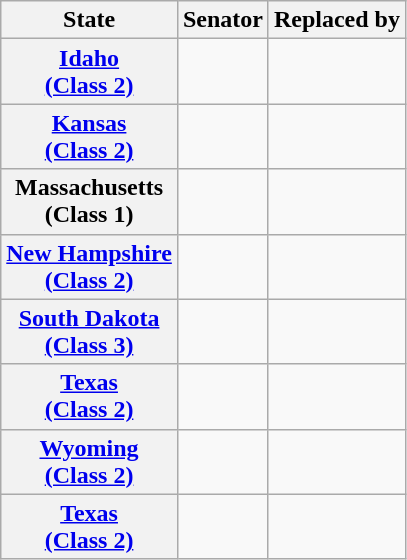<table class="wikitable sortable plainrowheaders">
<tr>
<th scope="col">State</th>
<th scope="col">Senator</th>
<th scope="col">Replaced by</th>
</tr>
<tr>
<th><a href='#'>Idaho<br>(Class 2)</a></th>
<td></td>
<td></td>
</tr>
<tr>
<th><a href='#'>Kansas<br>(Class 2)</a></th>
<td></td>
<td></td>
</tr>
<tr>
<th>Massachusetts<br>(Class 1)</th>
<td></td>
<td></td>
</tr>
<tr>
<th><a href='#'>New Hampshire<br>(Class 2)</a></th>
<td></td>
<td></td>
</tr>
<tr>
<th><a href='#'>South Dakota<br>(Class 3)</a></th>
<td></td>
<td></td>
</tr>
<tr>
<th><a href='#'>Texas<br>(Class 2)</a></th>
<td></td>
<td></td>
</tr>
<tr>
<th><a href='#'>Wyoming<br>(Class 2)</a></th>
<td></td>
<td></td>
</tr>
<tr>
<th><a href='#'>Texas<br>(Class 2)</a></th>
<td></td>
<td></td>
</tr>
</table>
